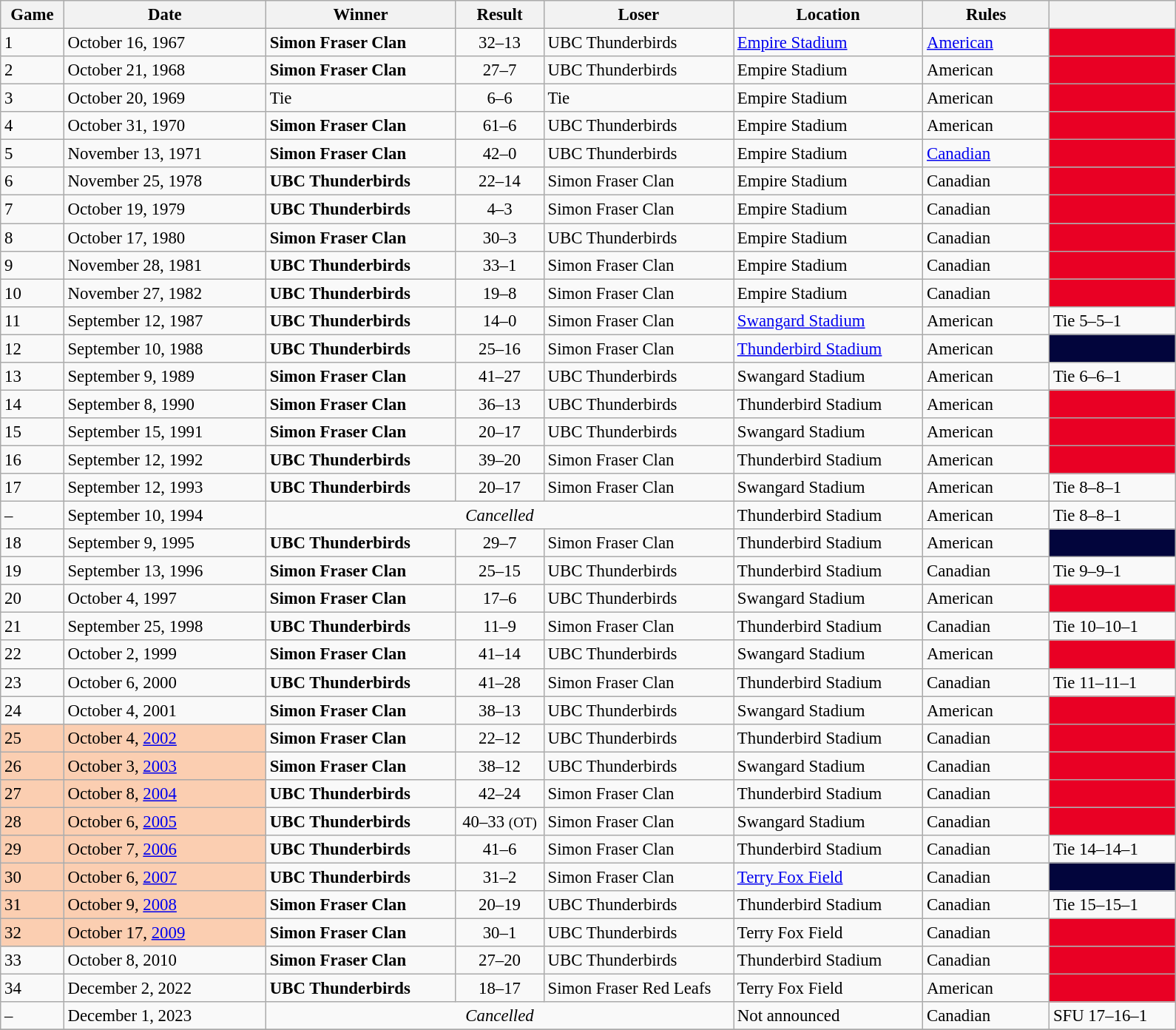<table class="wikitable" style="font-size: 95%;">
<tr>
<th width="5%">Game</th>
<th width="16%">Date</th>
<th width="15%">Winner</th>
<th width="7%">Result</th>
<th width="15%">Loser</th>
<th width="15%">Location</th>
<th width="10%">Rules</th>
<th width="10%"></th>
</tr>
<tr>
<td>1</td>
<td>October 16, 1967</td>
<td><strong>Simon Fraser Clan</strong></td>
<td align="center">32–13</td>
<td>UBC Thunderbirds</td>
<td><a href='#'>Empire Stadium</a></td>
<td><a href='#'>American</a></td>
<td style="background-color:#E90024"></td>
</tr>
<tr>
<td>2</td>
<td>October 21, 1968</td>
<td><strong>Simon Fraser Clan</strong></td>
<td align="center">27–7</td>
<td>UBC Thunderbirds</td>
<td>Empire Stadium</td>
<td>American</td>
<td style="background-color:#E90024"></td>
</tr>
<tr>
<td>3</td>
<td>October 20, 1969</td>
<td>Tie</td>
<td align="center">6–6</td>
<td>Tie</td>
<td>Empire Stadium</td>
<td>American</td>
<td style="background-color:#E90024"></td>
</tr>
<tr>
<td>4</td>
<td>October 31, 1970</td>
<td><strong>Simon Fraser Clan</strong></td>
<td align="center">61–6</td>
<td>UBC Thunderbirds</td>
<td>Empire Stadium</td>
<td>American</td>
<td style="background-color:#E90024"></td>
</tr>
<tr>
<td>5</td>
<td>November 13, 1971</td>
<td><strong>Simon Fraser Clan</strong></td>
<td align="center">42–0</td>
<td>UBC Thunderbirds</td>
<td>Empire Stadium</td>
<td><a href='#'>Canadian</a></td>
<td style="background-color:#E90024"></td>
</tr>
<tr>
<td>6</td>
<td>November 25, 1978</td>
<td><strong>UBC Thunderbirds</strong></td>
<td align="center">22–14</td>
<td>Simon Fraser Clan</td>
<td>Empire Stadium</td>
<td>Canadian</td>
<td style="background-color:#E90024"></td>
</tr>
<tr>
<td>7</td>
<td>October 19, 1979</td>
<td><strong>UBC Thunderbirds</strong></td>
<td align="center">4–3</td>
<td>Simon Fraser Clan</td>
<td>Empire Stadium</td>
<td>Canadian</td>
<td style="background-color:#E90024"></td>
</tr>
<tr>
<td>8</td>
<td>October 17, 1980</td>
<td><strong>Simon Fraser Clan</strong></td>
<td align="center">30–3</td>
<td>UBC Thunderbirds</td>
<td>Empire Stadium</td>
<td>Canadian</td>
<td style="background-color:#E90024"></td>
</tr>
<tr>
<td>9</td>
<td>November 28, 1981</td>
<td><strong>UBC Thunderbirds</strong></td>
<td align="center">33–1</td>
<td>Simon Fraser Clan</td>
<td>Empire Stadium</td>
<td>Canadian</td>
<td style="background-color:#E90024"></td>
</tr>
<tr>
<td>10</td>
<td>November 27, 1982</td>
<td><strong>UBC Thunderbirds</strong></td>
<td align="center">19–8</td>
<td>Simon Fraser Clan</td>
<td>Empire Stadium</td>
<td>Canadian</td>
<td style="background-color:#E90024"></td>
</tr>
<tr>
<td>11</td>
<td>September 12, 1987</td>
<td><strong>UBC Thunderbirds</strong></td>
<td align="center">14–0</td>
<td>Simon Fraser Clan</td>
<td><a href='#'>Swangard Stadium</a></td>
<td>American</td>
<td>Tie 5–5–1</td>
</tr>
<tr>
<td>12</td>
<td>September 10, 1988</td>
<td><strong>UBC Thunderbirds</strong></td>
<td align="center">25–16</td>
<td>Simon Fraser Clan</td>
<td><a href='#'>Thunderbird Stadium</a></td>
<td>American</td>
<td style="background-color:#02053C"></td>
</tr>
<tr>
<td>13</td>
<td>September 9, 1989</td>
<td><strong>Simon Fraser Clan</strong></td>
<td align="center">41–27</td>
<td>UBC Thunderbirds</td>
<td>Swangard Stadium</td>
<td>American</td>
<td>Tie 6–6–1</td>
</tr>
<tr>
<td>14</td>
<td>September 8, 1990</td>
<td><strong>Simon Fraser Clan</strong></td>
<td align="center">36–13</td>
<td>UBC Thunderbirds</td>
<td>Thunderbird Stadium</td>
<td>American</td>
<td style="background-color:#E90024"></td>
</tr>
<tr>
<td>15</td>
<td>September 15, 1991</td>
<td><strong>Simon Fraser Clan</strong></td>
<td align="center">20–17</td>
<td>UBC Thunderbirds</td>
<td>Swangard Stadium</td>
<td>American</td>
<td style="background-color:#E90024"></td>
</tr>
<tr>
<td>16</td>
<td>September 12, 1992</td>
<td><strong>UBC Thunderbirds</strong></td>
<td align="center">39–20</td>
<td>Simon Fraser Clan</td>
<td>Thunderbird Stadium</td>
<td>American</td>
<td style="background-color:#E90024"></td>
</tr>
<tr>
<td>17</td>
<td>September 12, 1993</td>
<td><strong>UBC Thunderbirds</strong></td>
<td align="center">20–17</td>
<td>Simon Fraser Clan</td>
<td>Swangard Stadium</td>
<td>American</td>
<td>Tie 8–8–1</td>
</tr>
<tr>
<td>–</td>
<td><span>September 10, 1994</span></td>
<td colspan=3 align=center><span><em>Cancelled</em></span></td>
<td><span>Thunderbird Stadium</span></td>
<td><span>American</span></td>
<td><span>Tie 8–8–1</span></td>
</tr>
<tr>
<td>18</td>
<td>September 9, 1995</td>
<td><strong>UBC Thunderbirds</strong></td>
<td align="center">29–7</td>
<td>Simon Fraser Clan</td>
<td>Thunderbird Stadium</td>
<td>American</td>
<td style="background-color:#02053C"></td>
</tr>
<tr>
<td>19</td>
<td>September 13, 1996</td>
<td><strong>Simon Fraser Clan</strong></td>
<td align="center">25–15</td>
<td>UBC Thunderbirds</td>
<td>Thunderbird Stadium</td>
<td>Canadian</td>
<td>Tie 9–9–1</td>
</tr>
<tr>
<td>20</td>
<td>October 4, 1997</td>
<td><strong>Simon Fraser Clan</strong></td>
<td align="center">17–6</td>
<td>UBC Thunderbirds</td>
<td>Swangard Stadium</td>
<td>American</td>
<td style="background-color:#E90024"></td>
</tr>
<tr>
<td>21</td>
<td>September 25, 1998</td>
<td><strong>UBC Thunderbirds</strong></td>
<td align="center">11–9</td>
<td>Simon Fraser Clan</td>
<td>Thunderbird Stadium</td>
<td>Canadian</td>
<td>Tie 10–10–1</td>
</tr>
<tr>
<td>22</td>
<td>October 2, 1999</td>
<td><strong>Simon Fraser Clan</strong></td>
<td align="center">41–14</td>
<td>UBC Thunderbirds</td>
<td>Swangard Stadium</td>
<td>American</td>
<td style="background-color:#E90024"></td>
</tr>
<tr>
<td>23</td>
<td>October 6, 2000</td>
<td><strong>UBC Thunderbirds</strong></td>
<td align="center">41–28</td>
<td>Simon Fraser Clan</td>
<td>Thunderbird Stadium</td>
<td>Canadian</td>
<td>Tie 11–11–1</td>
</tr>
<tr>
<td>24</td>
<td>October 4, 2001</td>
<td><strong>Simon Fraser Clan</strong></td>
<td align="center">38–13</td>
<td>UBC Thunderbirds</td>
<td>Swangard Stadium</td>
<td>American</td>
<td style="background-color:#E90024"></td>
</tr>
<tr>
<td style="background-color:#FBCEB1">25</td>
<td style="background-color:#FBCEB1">October 4, <a href='#'>2002</a> </td>
<td><strong>Simon Fraser Clan</strong></td>
<td align="center">22–12</td>
<td>UBC Thunderbirds</td>
<td>Thunderbird Stadium</td>
<td>Canadian</td>
<td style="background-color:#E90024"></td>
</tr>
<tr>
<td style="background-color:#FBCEB1">26</td>
<td style="background-color:#FBCEB1">October 3, <a href='#'>2003</a> </td>
<td><strong>Simon Fraser Clan</strong></td>
<td align="center">38–12</td>
<td>UBC Thunderbirds</td>
<td>Swangard Stadium</td>
<td>Canadian</td>
<td style="background-color:#E90024"></td>
</tr>
<tr>
<td style="background-color:#FBCEB1">27</td>
<td style="background-color:#FBCEB1">October 8, <a href='#'>2004</a> </td>
<td><strong>UBC Thunderbirds</strong></td>
<td align="center">42–24</td>
<td>Simon Fraser Clan</td>
<td>Thunderbird Stadium</td>
<td>Canadian</td>
<td style="background-color:#E90024"></td>
</tr>
<tr>
<td style="background-color:#FBCEB1">28</td>
<td style="background-color:#FBCEB1">October 6, <a href='#'>2005</a> </td>
<td><strong>UBC Thunderbirds</strong></td>
<td align="center">40–33 <small>(OT)</small></td>
<td>Simon Fraser Clan</td>
<td>Swangard Stadium</td>
<td>Canadian</td>
<td style="background-color:#E90024"></td>
</tr>
<tr>
<td style="background-color:#FBCEB1">29</td>
<td style="background-color:#FBCEB1">October 7, <a href='#'>2006</a> </td>
<td><strong>UBC Thunderbirds</strong></td>
<td align="center">41–6</td>
<td>Simon Fraser Clan</td>
<td>Thunderbird Stadium</td>
<td>Canadian</td>
<td>Tie 14–14–1</td>
</tr>
<tr>
<td style="background-color:#FBCEB1">30</td>
<td style="background-color:#FBCEB1">October 6, <a href='#'>2007</a> </td>
<td><strong>UBC Thunderbirds</strong></td>
<td align="center">31–2</td>
<td>Simon Fraser Clan</td>
<td><a href='#'>Terry Fox Field</a></td>
<td>Canadian</td>
<td style="background-color:#02053C"></td>
</tr>
<tr>
<td style="background-color:#FBCEB1">31</td>
<td style="background-color:#FBCEB1">October 9, <a href='#'>2008</a> </td>
<td><strong>Simon Fraser Clan</strong></td>
<td align="center">20–19</td>
<td>UBC Thunderbirds</td>
<td>Thunderbird Stadium</td>
<td>Canadian</td>
<td>Tie 15–15–1</td>
</tr>
<tr>
<td style="background-color:#FBCEB1">32</td>
<td style="background-color:#FBCEB1">October 17, <a href='#'>2009</a> </td>
<td><strong>Simon Fraser Clan</strong></td>
<td align="center">30–1</td>
<td>UBC Thunderbirds</td>
<td>Terry Fox Field</td>
<td>Canadian</td>
<td style="background-color:#E90024"></td>
</tr>
<tr>
<td>33</td>
<td>October 8, 2010</td>
<td><strong>Simon Fraser Clan</strong></td>
<td align="center">27–20</td>
<td>UBC Thunderbirds</td>
<td>Thunderbird Stadium</td>
<td>Canadian</td>
<td style="background-color:#E90024"></td>
</tr>
<tr>
<td>34</td>
<td>December 2, 2022</td>
<td><strong>UBC Thunderbirds</strong></td>
<td align="center">18–17</td>
<td>Simon Fraser Red Leafs</td>
<td>Terry Fox Field</td>
<td>American</td>
<td style="background-color:#E90024"></td>
</tr>
<tr>
<td>–</td>
<td><span>December 1, 2023</span></td>
<td colspan=3 align=center><span><em>Cancelled</em></span></td>
<td><span>Not announced</span></td>
<td><span>Canadian</span></td>
<td><span>SFU 17–16–1</span></td>
</tr>
<tr>
</tr>
</table>
